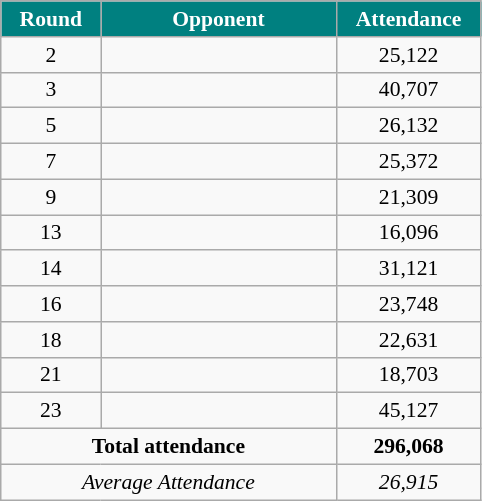<table class="wikitable sortable" style="text-align:center; font-size:90%">
<tr>
<th width=60 style="background:teal; color:white; text-align:center;">Round</th>
<th width=150 style="background:teal; color:white; text-align:center;" class="unsortable">Opponent</th>
<th width=90 style="background:teal; color:white; text-align:center;">Attendance</th>
</tr>
<tr>
<td>2</td>
<td></td>
<td>25,122</td>
</tr>
<tr>
<td>3</td>
<td></td>
<td>40,707</td>
</tr>
<tr>
<td>5</td>
<td></td>
<td>26,132</td>
</tr>
<tr>
<td>7</td>
<td></td>
<td>25,372</td>
</tr>
<tr>
<td>9</td>
<td></td>
<td>21,309</td>
</tr>
<tr>
<td>13</td>
<td></td>
<td>16,096</td>
</tr>
<tr>
<td>14</td>
<td></td>
<td>31,121</td>
</tr>
<tr>
<td>16</td>
<td></td>
<td>23,748</td>
</tr>
<tr>
<td>18</td>
<td></td>
<td>22,631</td>
</tr>
<tr>
<td>21</td>
<td></td>
<td>18,703</td>
</tr>
<tr>
<td>23</td>
<td></td>
<td>45,127</td>
</tr>
<tr class="sortbottom">
<td colspan="2"><strong>Total attendance</strong></td>
<td><strong>296,068</strong></td>
</tr>
<tr class="sortbottom">
<td colspan="2"><em>Average Attendance</em></td>
<td><em>26,915</em></td>
</tr>
</table>
